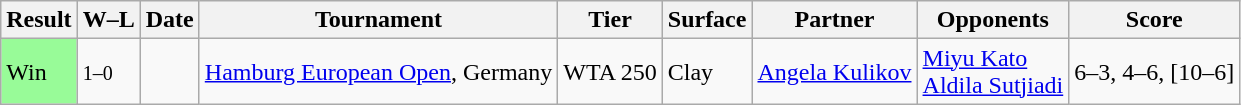<table class="sortable wikitable">
<tr>
<th>Result</th>
<th class="unsortable">W–L</th>
<th>Date</th>
<th>Tournament</th>
<th>Tier</th>
<th>Surface</th>
<th>Partner</th>
<th>Opponents</th>
<th class="unsortable">Score</th>
</tr>
<tr>
<td bgcolor=98FB98>Win</td>
<td><small>1–0</small></td>
<td><a href='#'></a></td>
<td><a href='#'>Hamburg European Open</a>, Germany</td>
<td>WTA 250</td>
<td>Clay</td>
<td> <a href='#'>Angela Kulikov</a></td>
<td> <a href='#'>Miyu Kato</a> <br>  <a href='#'>Aldila Sutjiadi</a></td>
<td>6–3, 4–6, [10–6]</td>
</tr>
</table>
